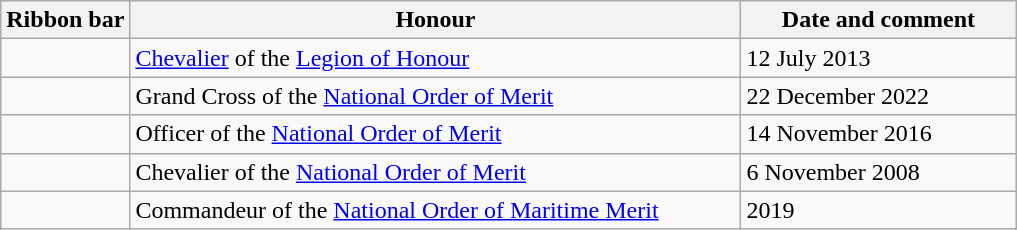<table class="wikitable"">
<tr>
<th>Ribbon bar</th>
<th style="width:25em">Honour</th>
<th style="width:11em">Date and comment</th>
</tr>
<tr>
<td></td>
<td><a href='#'>Chevalier</a> of the <a href='#'>Legion of Honour</a></td>
<td>12 July 2013</td>
</tr>
<tr>
<td></td>
<td>Grand Cross of the <a href='#'>National Order of Merit</a></td>
<td>22 December 2022</td>
</tr>
<tr>
<td></td>
<td>Officer of the <a href='#'>National Order of Merit</a></td>
<td>14 November 2016</td>
</tr>
<tr>
<td></td>
<td>Chevalier of the <a href='#'>National Order of Merit</a></td>
<td>6 November 2008</td>
</tr>
<tr>
<td></td>
<td>Commandeur of the <a href='#'>National Order of Maritime Merit</a></td>
<td>2019</td>
</tr>
</table>
